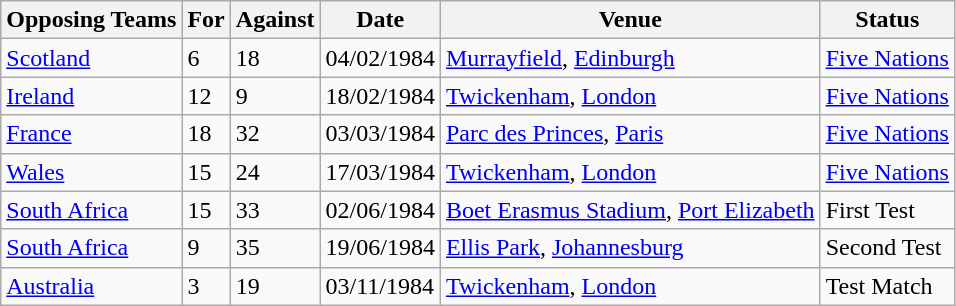<table class="wikitable">
<tr>
<th>Opposing Teams</th>
<th>For</th>
<th>Against</th>
<th>Date</th>
<th>Venue</th>
<th>Status</th>
</tr>
<tr>
<td><a href='#'>Scotland</a></td>
<td>6</td>
<td>18</td>
<td>04/02/1984</td>
<td><a href='#'>Murrayfield</a>, <a href='#'>Edinburgh</a></td>
<td><a href='#'>Five Nations</a></td>
</tr>
<tr>
<td><a href='#'>Ireland</a></td>
<td>12</td>
<td>9</td>
<td>18/02/1984</td>
<td><a href='#'>Twickenham</a>, <a href='#'>London</a></td>
<td><a href='#'>Five Nations</a></td>
</tr>
<tr>
<td><a href='#'>France</a></td>
<td>18</td>
<td>32</td>
<td>03/03/1984</td>
<td><a href='#'>Parc des Princes</a>, <a href='#'>Paris</a></td>
<td><a href='#'>Five Nations</a></td>
</tr>
<tr>
<td><a href='#'>Wales</a></td>
<td>15</td>
<td>24</td>
<td>17/03/1984</td>
<td><a href='#'>Twickenham</a>, <a href='#'>London</a></td>
<td><a href='#'>Five Nations</a></td>
</tr>
<tr>
<td><a href='#'>South Africa</a></td>
<td>15</td>
<td>33</td>
<td>02/06/1984</td>
<td><a href='#'>Boet Erasmus Stadium</a>, <a href='#'>Port Elizabeth</a></td>
<td>First Test</td>
</tr>
<tr>
<td><a href='#'>South Africa</a></td>
<td>9</td>
<td>35</td>
<td>19/06/1984</td>
<td><a href='#'>Ellis Park</a>, <a href='#'>Johannesburg</a></td>
<td>Second Test</td>
</tr>
<tr>
<td><a href='#'>Australia</a></td>
<td>3</td>
<td>19</td>
<td>03/11/1984</td>
<td><a href='#'>Twickenham</a>, <a href='#'>London</a></td>
<td>Test Match</td>
</tr>
</table>
